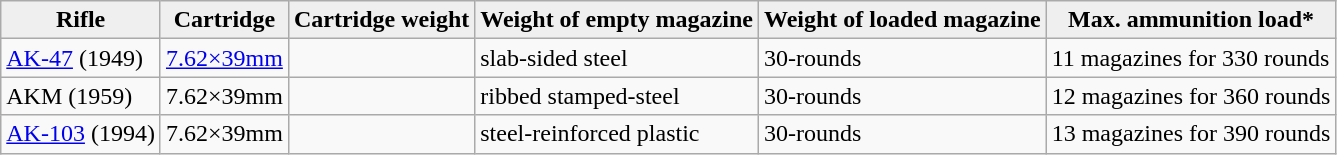<table class="wikitable">
<tr>
<th style="background:#efefef;">Rifle</th>
<th style="background:#efefef;">Cartridge</th>
<th style="background:#efefef;">Cartridge weight</th>
<th style="background:#efefef;">Weight of empty magazine</th>
<th style="background:#efefef;">Weight of loaded magazine</th>
<th style="background:#efefef;">Max.  ammunition load*</th>
</tr>
<tr>
<td><a href='#'>AK-47</a> (1949)</td>
<td><a href='#'>7.62×39mm</a></td>
<td></td>
<td>slab-sided steel<br></td>
<td>30-rounds<br></td>
<td>11 magazines for 330 rounds<br></td>
</tr>
<tr>
<td>AKM (1959)</td>
<td>7.62×39mm</td>
<td></td>
<td>ribbed stamped-steel<br></td>
<td>30-rounds<br></td>
<td>12 magazines for 360 rounds<br></td>
</tr>
<tr>
<td><a href='#'>AK-103</a> (1994)</td>
<td>7.62×39mm</td>
<td></td>
<td>steel-reinforced plastic<br></td>
<td>30-rounds<br></td>
<td>13 magazines for 390 rounds<br></td>
</tr>
</table>
